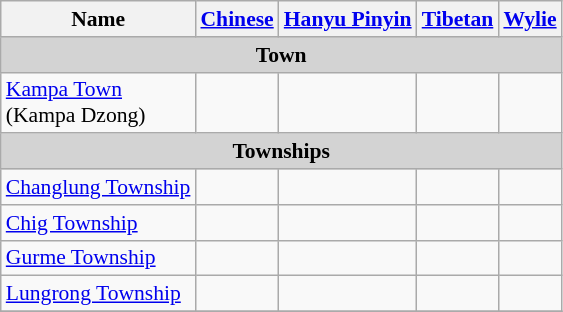<table class="wikitable"  style="font-size:90%;" align=center>
<tr>
<th>Name</th>
<th><a href='#'>Chinese</a></th>
<th><a href='#'>Hanyu Pinyin</a></th>
<th><a href='#'>Tibetan</a></th>
<th><a href='#'>Wylie</a></th>
</tr>
<tr --------->
<td colspan="7"  style="text-align:center; background:#d3d3d3;"><strong>Town</strong></td>
</tr>
<tr --------->
<td><a href='#'>Kampa Town</a><br>(Kampa Dzong)</td>
<td></td>
<td></td>
<td></td>
<td></td>
</tr>
<tr --------->
<td colspan="7"  style="text-align:center; background:#d3d3d3;"><strong>Townships</strong></td>
</tr>
<tr --------->
<td><a href='#'>Changlung Township</a></td>
<td></td>
<td></td>
<td></td>
<td></td>
</tr>
<tr>
<td><a href='#'>Chig Township</a></td>
<td></td>
<td></td>
<td></td>
<td></td>
</tr>
<tr>
<td><a href='#'>Gurme Township</a></td>
<td></td>
<td></td>
<td></td>
<td></td>
</tr>
<tr>
<td><a href='#'>Lungrong Township</a></td>
<td></td>
<td></td>
<td></td>
<td></td>
</tr>
<tr>
</tr>
</table>
